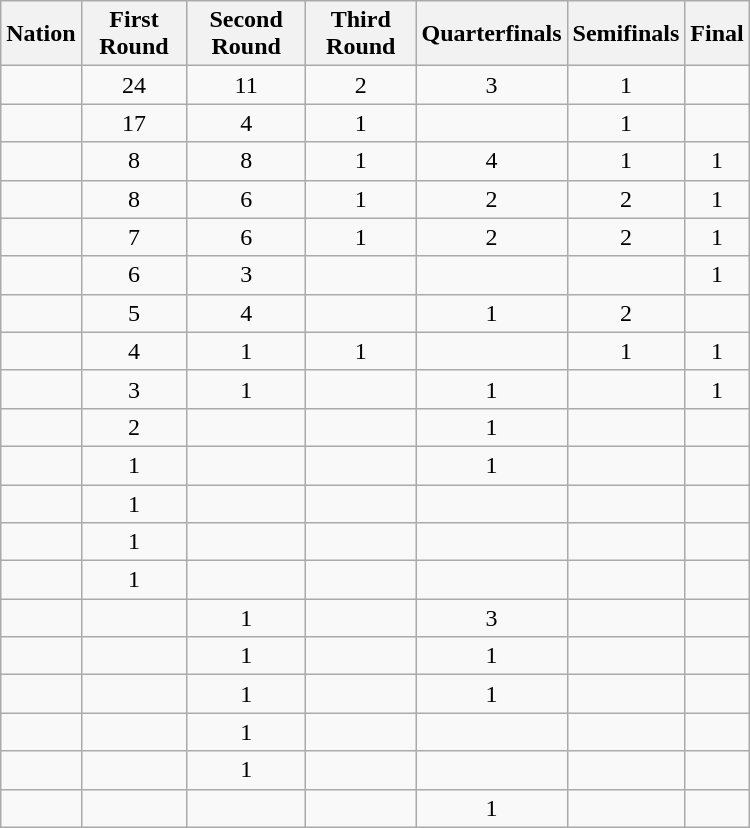<table class="wikitable sortable" style="text-align: center; width:500px ">
<tr>
<th>Nation</th>
<th>First Round</th>
<th>Second Round</th>
<th>Third Round</th>
<th>Quarterfinals</th>
<th>Semifinals</th>
<th>Final</th>
</tr>
<tr>
<td></td>
<td>24</td>
<td>11</td>
<td>2</td>
<td>3</td>
<td>1</td>
<td></td>
</tr>
<tr>
<td></td>
<td>17</td>
<td>4</td>
<td>1</td>
<td></td>
<td>1</td>
<td></td>
</tr>
<tr>
<td></td>
<td>8</td>
<td>8</td>
<td>1</td>
<td>4</td>
<td>1</td>
<td>1</td>
</tr>
<tr>
<td></td>
<td>8</td>
<td>6</td>
<td>1</td>
<td>2</td>
<td>2</td>
<td>1</td>
</tr>
<tr>
<td></td>
<td>7</td>
<td>6</td>
<td>1</td>
<td>2</td>
<td>2</td>
<td>1</td>
</tr>
<tr>
<td></td>
<td>6</td>
<td>3</td>
<td></td>
<td></td>
<td></td>
<td>1</td>
</tr>
<tr>
<td></td>
<td>5</td>
<td>4</td>
<td></td>
<td>1</td>
<td>2</td>
<td></td>
</tr>
<tr>
<td></td>
<td>4</td>
<td>1</td>
<td>1</td>
<td></td>
<td>1</td>
<td>1</td>
</tr>
<tr>
<td></td>
<td>3</td>
<td>1</td>
<td></td>
<td>1</td>
<td></td>
<td>1</td>
</tr>
<tr>
<td></td>
<td>2</td>
<td></td>
<td></td>
<td>1</td>
<td></td>
<td></td>
</tr>
<tr>
<td></td>
<td>1</td>
<td></td>
<td></td>
<td>1</td>
<td></td>
<td></td>
</tr>
<tr>
<td></td>
<td>1</td>
<td></td>
<td></td>
<td></td>
<td></td>
<td></td>
</tr>
<tr>
<td></td>
<td>1</td>
<td></td>
<td></td>
<td></td>
<td></td>
<td></td>
</tr>
<tr>
<td></td>
<td>1</td>
<td></td>
<td></td>
<td></td>
<td></td>
<td></td>
</tr>
<tr>
<td></td>
<td></td>
<td>1</td>
<td></td>
<td>3</td>
<td></td>
<td></td>
</tr>
<tr>
<td></td>
<td></td>
<td>1</td>
<td></td>
<td>1</td>
<td></td>
<td></td>
</tr>
<tr>
<td></td>
<td></td>
<td>1</td>
<td></td>
<td>1</td>
<td></td>
<td></td>
</tr>
<tr>
<td></td>
<td></td>
<td>1</td>
<td></td>
<td></td>
<td></td>
<td></td>
</tr>
<tr>
<td></td>
<td></td>
<td>1</td>
<td></td>
<td></td>
<td></td>
<td></td>
</tr>
<tr>
<td></td>
<td></td>
<td></td>
<td></td>
<td>1</td>
<td></td>
<td></td>
</tr>
</table>
